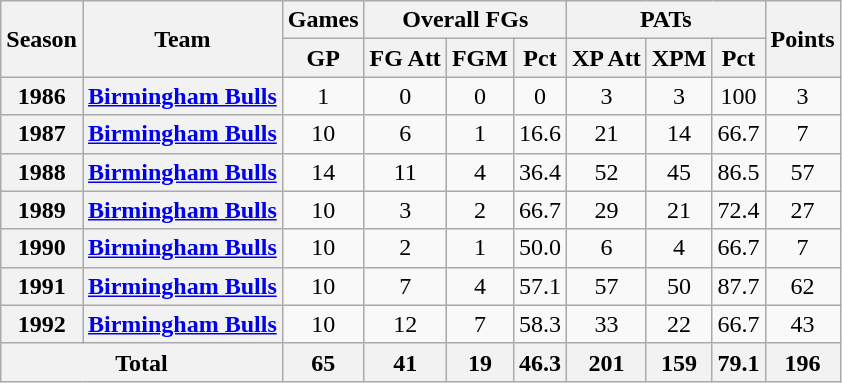<table class=wikitable style="text-align:center;">
<tr>
<th rowspan=2>Season</th>
<th rowspan=2>Team</th>
<th>Games</th>
<th colspan=3>Overall FGs</th>
<th colspan=3>PATs</th>
<th rowspan=2>Points</th>
</tr>
<tr>
<th>GP</th>
<th>FG Att</th>
<th>FGM</th>
<th>Pct</th>
<th>XP Att</th>
<th>XPM</th>
<th>Pct</th>
</tr>
<tr>
<th>1986</th>
<th><a href='#'>Birmingham Bulls</a></th>
<td>1</td>
<td>0</td>
<td>0</td>
<td>0</td>
<td>3</td>
<td>3</td>
<td>100</td>
<td>3</td>
</tr>
<tr>
<th>1987</th>
<th><a href='#'>Birmingham Bulls</a></th>
<td>10</td>
<td>6</td>
<td>1</td>
<td>16.6</td>
<td>21</td>
<td>14</td>
<td>66.7</td>
<td>7</td>
</tr>
<tr>
<th>1988</th>
<th><a href='#'>Birmingham Bulls</a></th>
<td>14</td>
<td>11</td>
<td>4</td>
<td>36.4</td>
<td>52</td>
<td>45</td>
<td>86.5</td>
<td>57</td>
</tr>
<tr>
<th>1989</th>
<th><a href='#'>Birmingham Bulls</a></th>
<td>10</td>
<td>3</td>
<td>2</td>
<td>66.7</td>
<td>29</td>
<td>21</td>
<td>72.4</td>
<td>27</td>
</tr>
<tr>
<th>1990</th>
<th><a href='#'>Birmingham Bulls</a></th>
<td>10</td>
<td>2</td>
<td>1</td>
<td>50.0</td>
<td>6</td>
<td>4</td>
<td>66.7</td>
<td>7</td>
</tr>
<tr>
<th>1991</th>
<th><a href='#'>Birmingham Bulls</a></th>
<td>10</td>
<td>7</td>
<td>4</td>
<td>57.1</td>
<td>57</td>
<td>50</td>
<td>87.7</td>
<td>62</td>
</tr>
<tr>
<th>1992</th>
<th><a href='#'>Birmingham Bulls</a></th>
<td>10</td>
<td>12</td>
<td>7</td>
<td>58.3</td>
<td>33</td>
<td>22</td>
<td>66.7</td>
<td>43</td>
</tr>
<tr>
<th colspan=2>Total</th>
<th>65</th>
<th>41</th>
<th>19</th>
<th>46.3</th>
<th>201</th>
<th>159</th>
<th>79.1</th>
<th>196</th>
</tr>
</table>
